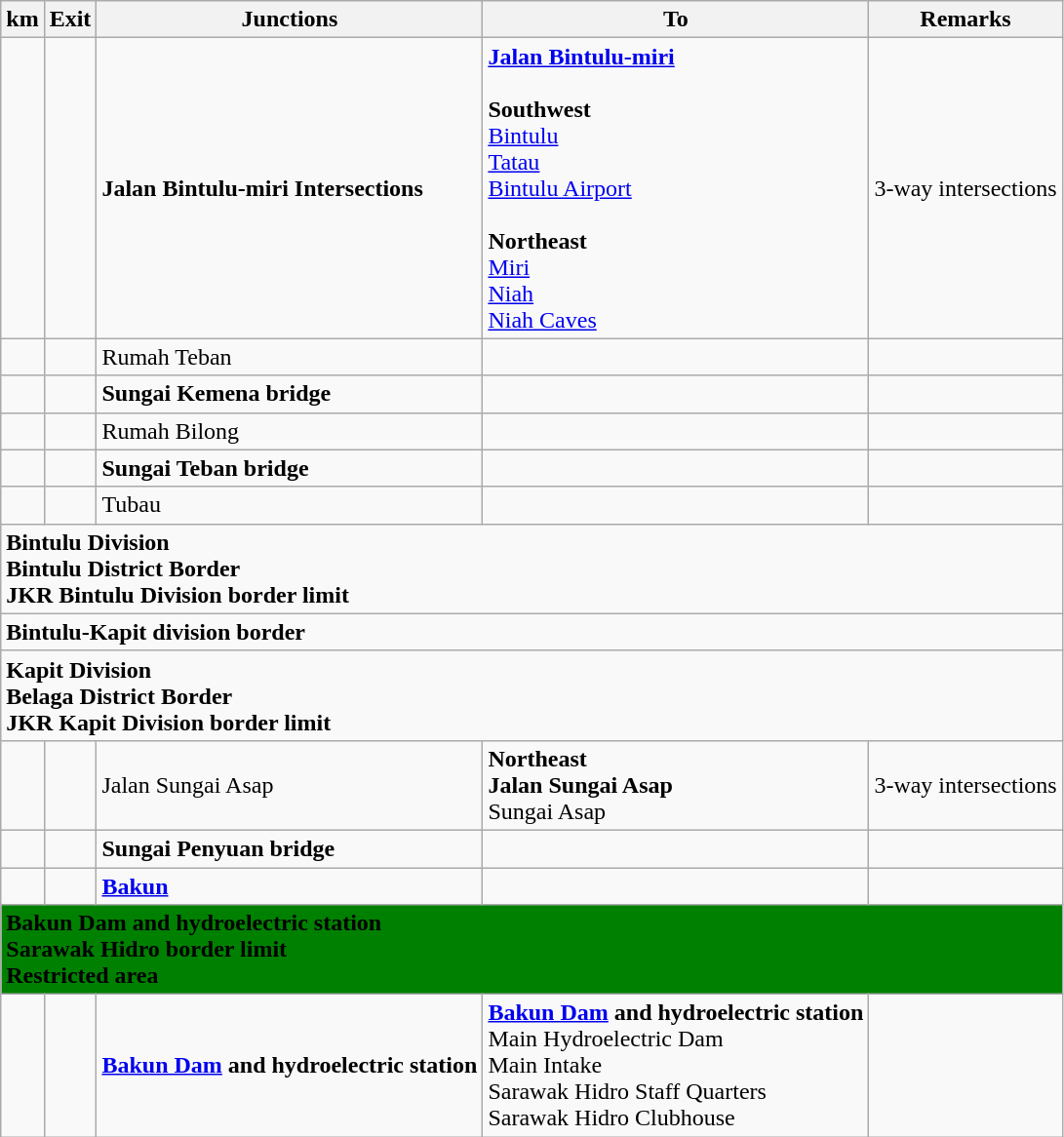<table class="wikitable">
<tr>
<th>km</th>
<th>Exit</th>
<th>Junctions</th>
<th>To</th>
<th>Remarks</th>
</tr>
<tr>
<td></td>
<td></td>
<td><strong>Jalan Bintulu-miri Intersections</strong></td>
<td>  <strong><a href='#'>Jalan Bintulu-miri</a></strong><br><br><strong>Southwest</strong><br><a href='#'>Bintulu</a><br><a href='#'>Tatau</a><br><a href='#'>Bintulu Airport</a> <br><br><strong>Northeast</strong><br><a href='#'>Miri</a><br><a href='#'>Niah</a><br><a href='#'>Niah Caves</a></td>
<td>3-way intersections</td>
</tr>
<tr>
<td></td>
<td></td>
<td>Rumah Teban</td>
<td></td>
<td></td>
</tr>
<tr>
<td></td>
<td></td>
<td><strong>Sungai Kemena bridge</strong></td>
<td></td>
<td></td>
</tr>
<tr>
<td></td>
<td></td>
<td>Rumah Bilong</td>
<td></td>
<td></td>
</tr>
<tr>
<td></td>
<td></td>
<td><strong>Sungai Teban bridge</strong></td>
<td></td>
<td></td>
</tr>
<tr>
<td></td>
<td></td>
<td>Tubau</td>
<td></td>
<td></td>
</tr>
<tr>
<td style="width:600px" colspan="6" style="text-align:center; background:blue;"><strong><span>Bintulu Division<br>Bintulu District Border<br>JKR Bintulu Division border limit</span></strong></td>
</tr>
<tr>
<td style="width:600px" colspan="6" style="text-align:center; background:yellow;"><strong><span>Bintulu-Kapit division border</span></strong></td>
</tr>
<tr>
<td style="width:600px" colspan="6" style="text-align:center; background:blue;"><strong><span>Kapit Division<br>Belaga District Border<br>JKR Kapit Division border limit</span></strong></td>
</tr>
<tr>
<td></td>
<td></td>
<td>Jalan Sungai Asap</td>
<td><strong>Northeast</strong><br><strong>Jalan Sungai Asap</strong><br>Sungai Asap</td>
<td>3-way intersections</td>
</tr>
<tr>
<td></td>
<td></td>
<td><strong>Sungai Penyuan bridge</strong></td>
<td></td>
<td></td>
</tr>
<tr>
<td></td>
<td></td>
<td><strong><a href='#'>Bakun</a></strong></td>
<td></td>
<td></td>
</tr>
<tr>
<td style="width:600px" colspan="6" style="text-align:center" bgcolor="green"><strong><span>Bakun Dam and hydroelectric station<br>Sarawak Hidro border limit</span></strong><br><strong><span>Restricted area</span></strong></td>
</tr>
<tr>
<td></td>
<td></td>
<td><strong><a href='#'>Bakun Dam</a> and hydroelectric station</strong></td>
<td><strong><a href='#'>Bakun Dam</a> and hydroelectric station</strong><br>Main Hydroelectric Dam<br>Main Intake<br>Sarawak Hidro Staff Quarters<br>Sarawak Hidro Clubhouse</td>
<td></td>
</tr>
</table>
